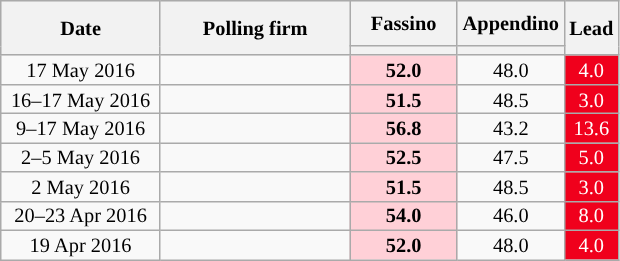<table class="wikitable collapsible" style="text-align:center;font-size:85%;line-height:13px">
<tr style="height:30px; background-color:#E9E9E9">
<th style="width:100px;" rowspan="2">Date</th>
<th style="width:120px;" rowspan="2">Polling firm</th>
<th style="width:65px;">Fassino</th>
<th style="width:65px;">Appendino</th>
<th style="width:25px;" rowspan="2">Lead</th>
</tr>
<tr>
<th style="background:"></th>
<th style="background:"></th>
</tr>
<tr>
<td>17 May 2016</td>
<td></td>
<td style="background:#FFD0D7"><strong>52.0</strong></td>
<td>48.0</td>
<td style="background:#F0001C; color:white;">4.0</td>
</tr>
<tr>
<td>16–17 May 2016</td>
<td></td>
<td style="background:#FFD0D7"><strong>51.5</strong></td>
<td>48.5</td>
<td style="background:#F0001C; color:white;">3.0</td>
</tr>
<tr>
<td>9–17 May 2016</td>
<td></td>
<td style="background:#FFD0D7"><strong>56.8</strong></td>
<td>43.2</td>
<td style="background:#F0001C; color:white;">13.6</td>
</tr>
<tr>
<td>2–5 May 2016</td>
<td></td>
<td style="background:#FFD0D7"><strong>52.5</strong></td>
<td>47.5</td>
<td style="background:#F0001C; color:white;">5.0</td>
</tr>
<tr>
<td>2 May 2016</td>
<td></td>
<td style="background:#FFD0D7"><strong>51.5</strong></td>
<td>48.5</td>
<td style="background:#F0001C; color:white;">3.0</td>
</tr>
<tr>
<td>20–23 Apr 2016</td>
<td></td>
<td style="background:#FFD0D7"><strong>54.0</strong></td>
<td>46.0</td>
<td style="background:#F0001C; color:white;">8.0</td>
</tr>
<tr>
<td>19 Apr 2016</td>
<td></td>
<td style="background:#FFD0D7"><strong>52.0</strong></td>
<td>48.0</td>
<td style="background:#F0001C; color:white;">4.0</td>
</tr>
</table>
